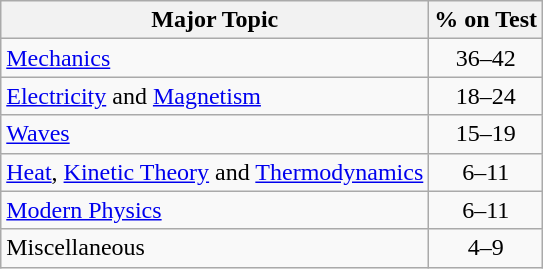<table class="wikitable">
<tr>
<th>Major Topic</th>
<th style="text-align:center">% on Test</th>
</tr>
<tr>
<td><a href='#'>Mechanics</a></td>
<td style="text-align:center">36–42</td>
</tr>
<tr>
<td><a href='#'>Electricity</a> and <a href='#'>Magnetism</a></td>
<td style="text-align:center">18–24</td>
</tr>
<tr>
<td><a href='#'>Waves</a></td>
<td style="text-align:center">15–19</td>
</tr>
<tr>
<td><a href='#'>Heat</a>, <a href='#'>Kinetic Theory</a> and <a href='#'>Thermodynamics</a></td>
<td style="text-align:center">6–11</td>
</tr>
<tr>
<td><a href='#'>Modern Physics</a></td>
<td style="text-align:center">6–11</td>
</tr>
<tr>
<td>Miscellaneous</td>
<td style="text-align:center">4–9</td>
</tr>
</table>
